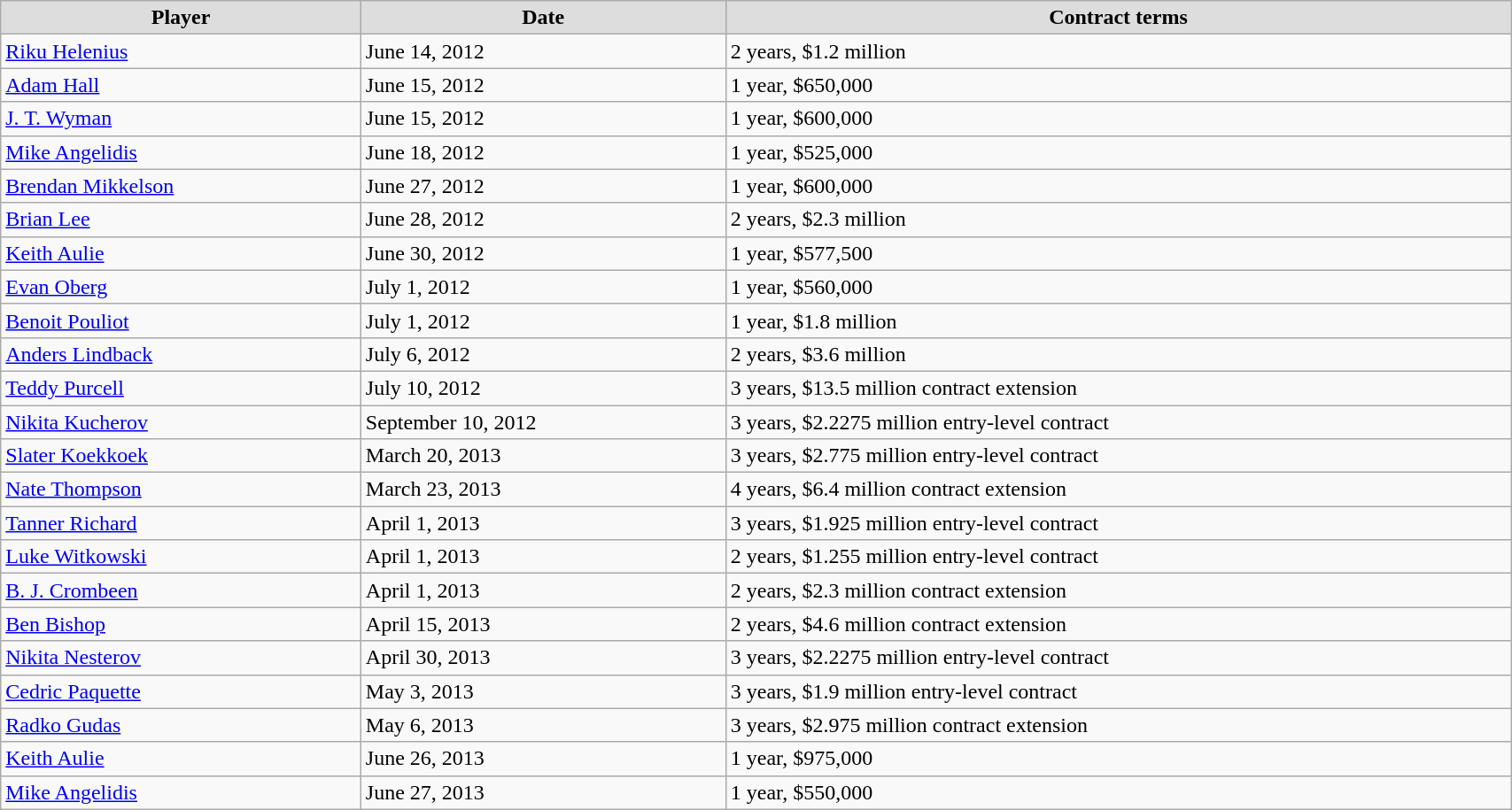<table class="wikitable" style="width:90%;">
<tr style="text-align:center; background:#ddd;">
<td><strong>Player</strong></td>
<td><strong>Date</strong></td>
<td><strong>Contract terms</strong></td>
</tr>
<tr>
<td><a href='#'>Riku Helenius</a></td>
<td>June 14, 2012</td>
<td>2 years, $1.2 million</td>
</tr>
<tr>
<td><a href='#'>Adam Hall</a></td>
<td>June 15, 2012</td>
<td>1 year, $650,000</td>
</tr>
<tr>
<td><a href='#'>J. T. Wyman</a></td>
<td>June 15, 2012</td>
<td>1 year, $600,000</td>
</tr>
<tr>
<td><a href='#'>Mike Angelidis</a></td>
<td>June 18, 2012</td>
<td>1 year, $525,000</td>
</tr>
<tr>
<td><a href='#'>Brendan Mikkelson</a></td>
<td>June 27, 2012</td>
<td>1 year, $600,000</td>
</tr>
<tr>
<td><a href='#'>Brian Lee</a></td>
<td>June 28, 2012</td>
<td>2 years, $2.3 million</td>
</tr>
<tr>
<td><a href='#'>Keith Aulie</a></td>
<td>June 30, 2012</td>
<td>1 year, $577,500</td>
</tr>
<tr>
<td><a href='#'>Evan Oberg</a></td>
<td>July 1, 2012</td>
<td>1 year, $560,000</td>
</tr>
<tr>
<td><a href='#'>Benoit Pouliot</a></td>
<td>July 1, 2012</td>
<td>1 year, $1.8 million</td>
</tr>
<tr>
<td><a href='#'>Anders Lindback</a></td>
<td>July 6, 2012</td>
<td>2 years, $3.6 million</td>
</tr>
<tr>
<td><a href='#'>Teddy Purcell</a></td>
<td>July 10, 2012</td>
<td>3 years, $13.5 million contract extension</td>
</tr>
<tr>
<td><a href='#'>Nikita Kucherov</a></td>
<td>September 10, 2012</td>
<td>3 years, $2.2275 million entry-level contract</td>
</tr>
<tr>
<td><a href='#'>Slater Koekkoek</a></td>
<td>March 20, 2013</td>
<td>3 years, $2.775 million entry-level contract</td>
</tr>
<tr>
<td><a href='#'>Nate Thompson</a></td>
<td>March 23, 2013</td>
<td>4 years, $6.4 million contract extension</td>
</tr>
<tr>
<td><a href='#'>Tanner Richard</a></td>
<td>April 1, 2013</td>
<td>3 years, $1.925 million entry-level contract</td>
</tr>
<tr>
<td><a href='#'>Luke Witkowski</a></td>
<td>April 1, 2013</td>
<td>2 years, $1.255 million entry-level contract</td>
</tr>
<tr>
<td><a href='#'>B. J. Crombeen</a></td>
<td>April 1, 2013</td>
<td>2 years, $2.3 million contract extension</td>
</tr>
<tr>
<td><a href='#'>Ben Bishop</a></td>
<td>April 15, 2013</td>
<td>2 years, $4.6 million contract extension</td>
</tr>
<tr>
<td><a href='#'>Nikita Nesterov</a></td>
<td>April 30, 2013</td>
<td>3 years, $2.2275 million entry-level contract</td>
</tr>
<tr>
<td><a href='#'>Cedric Paquette</a></td>
<td>May 3, 2013</td>
<td>3 years, $1.9 million entry-level contract</td>
</tr>
<tr>
<td><a href='#'>Radko Gudas</a></td>
<td>May 6, 2013</td>
<td>3 years, $2.975 million contract extension</td>
</tr>
<tr>
<td><a href='#'>Keith Aulie</a></td>
<td>June 26, 2013</td>
<td>1 year, $975,000</td>
</tr>
<tr>
<td><a href='#'>Mike Angelidis</a></td>
<td>June 27, 2013</td>
<td>1 year, $550,000</td>
</tr>
</table>
